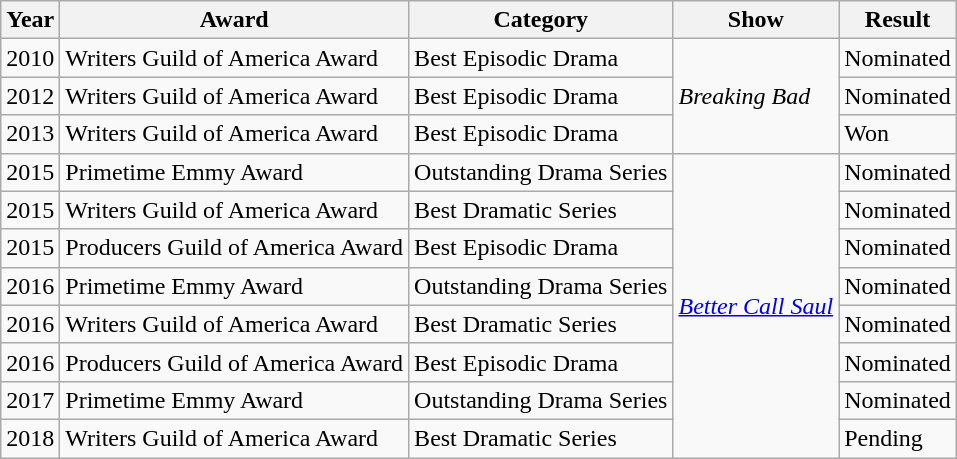<table class="wikitable sortable">
<tr>
<th>Year</th>
<th>Award</th>
<th>Category</th>
<th>Show</th>
<th>Result</th>
</tr>
<tr>
<td>2010</td>
<td>Writers Guild of America Award</td>
<td>Best Episodic Drama</td>
<td rowspan="3"><em>Breaking Bad</em></td>
<td>Nominated</td>
</tr>
<tr>
<td>2012</td>
<td>Writers Guild of America Award</td>
<td>Best Episodic Drama</td>
<td>Nominated</td>
</tr>
<tr>
<td>2013</td>
<td>Writers Guild of America Award</td>
<td>Best Episodic Drama</td>
<td>Won</td>
</tr>
<tr>
<td>2015</td>
<td>Primetime Emmy Award</td>
<td>Outstanding Drama Series</td>
<td rowspan="8"><em><a href='#'>Better Call Saul</a></em></td>
<td>Nominated</td>
</tr>
<tr>
<td>2015</td>
<td>Writers Guild of America Award</td>
<td>Best Dramatic Series</td>
<td>Nominated</td>
</tr>
<tr>
<td>2015</td>
<td>Producers Guild of America Award</td>
<td>Best Episodic Drama</td>
<td>Nominated</td>
</tr>
<tr>
<td>2016</td>
<td>Primetime Emmy Award</td>
<td>Outstanding Drama Series</td>
<td>Nominated</td>
</tr>
<tr>
<td>2016</td>
<td>Writers Guild of America Award</td>
<td>Best Dramatic Series</td>
<td>Nominated</td>
</tr>
<tr>
<td>2016</td>
<td>Producers Guild of America Award</td>
<td>Best Episodic Drama</td>
<td>Nominated</td>
</tr>
<tr>
<td>2017</td>
<td>Primetime Emmy Award</td>
<td>Outstanding Drama Series</td>
<td>Nominated</td>
</tr>
<tr>
<td>2018</td>
<td>Writers Guild of America Award</td>
<td>Best Dramatic Series</td>
<td>Pending</td>
</tr>
</table>
